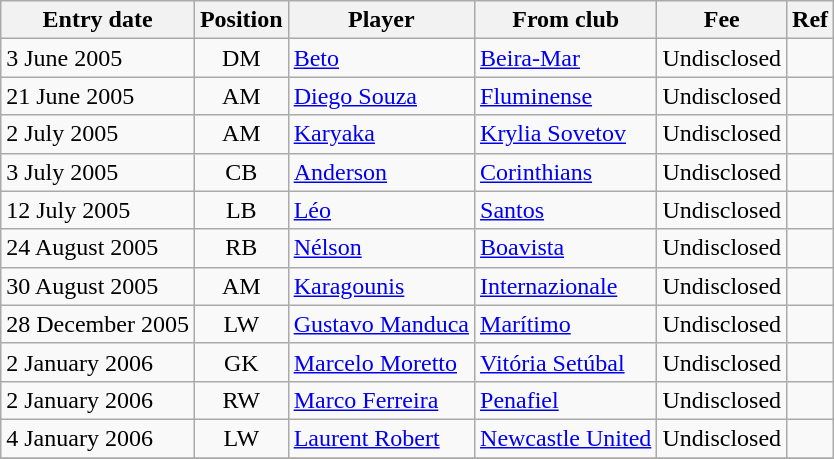<table class="wikitable sortable">
<tr>
<th>Entry date</th>
<th>Position</th>
<th>Player</th>
<th>From club</th>
<th>Fee</th>
<th>Ref</th>
</tr>
<tr>
<td>3 June 2005</td>
<td style="text-align:center;">DM</td>
<td style="text-align:left;"><a href='#'>Beto</a></td>
<td style="text-align:left;"><a href='#'>Beira-Mar</a></td>
<td>Undisclosed</td>
<td></td>
</tr>
<tr>
<td>21 June 2005</td>
<td style="text-align:center;">AM</td>
<td style="text-align:left;"><a href='#'>Diego Souza</a></td>
<td style="text-align:left;"><a href='#'>Fluminense</a></td>
<td>Undisclosed</td>
<td></td>
</tr>
<tr>
<td>2 July 2005</td>
<td style="text-align:center;">AM</td>
<td style="text-align:left;"><a href='#'>Karyaka</a></td>
<td style="text-align:left;"><a href='#'>Krylia Sovetov</a></td>
<td>Undisclosed</td>
<td></td>
</tr>
<tr>
<td>3 July 2005</td>
<td style="text-align:center;">CB</td>
<td style="text-align:left;"><a href='#'>Anderson</a></td>
<td style="text-align:left;"><a href='#'>Corinthians</a></td>
<td>Undisclosed</td>
<td></td>
</tr>
<tr>
<td>12 July 2005</td>
<td style="text-align:center;">LB</td>
<td style="text-align:left;"><a href='#'>Léo</a></td>
<td style="text-align:left;"><a href='#'>Santos</a></td>
<td>Undisclosed</td>
<td></td>
</tr>
<tr>
<td>24 August 2005</td>
<td style="text-align:center;">RB</td>
<td style="text-align:left;"><a href='#'>Nélson</a></td>
<td style="text-align:left;"><a href='#'>Boavista</a></td>
<td>Undisclosed</td>
<td></td>
</tr>
<tr>
<td>30 August 2005</td>
<td style="text-align:center;">AM</td>
<td style="text-align:left;"><a href='#'>Karagounis</a></td>
<td style="text-align:left;"><a href='#'>Internazionale</a></td>
<td>Undisclosed</td>
<td></td>
</tr>
<tr>
<td>28 December 2005</td>
<td style="text-align:center;">LW</td>
<td style="text-align:left;"><a href='#'>Gustavo Manduca</a></td>
<td style="text-align:left;"><a href='#'>Marítimo</a></td>
<td>Undisclosed</td>
<td></td>
</tr>
<tr>
<td>2 January 2006</td>
<td style="text-align:center;">GK</td>
<td style="text-align:left;"><a href='#'>Marcelo Moretto</a></td>
<td style="text-align:left;"><a href='#'>Vitória Setúbal</a></td>
<td>Undisclosed</td>
<td></td>
</tr>
<tr>
<td>2 January 2006</td>
<td style="text-align:center;">RW</td>
<td style="text-align:left;"><a href='#'>Marco Ferreira</a></td>
<td style="text-align:left;"><a href='#'>Penafiel</a></td>
<td>Undisclosed</td>
<td></td>
</tr>
<tr>
<td>4 January 2006</td>
<td style="text-align:center;">LW</td>
<td style="text-align:left;"><a href='#'>Laurent Robert</a></td>
<td style="text-align:left;"><a href='#'>Newcastle United</a></td>
<td>Undisclosed</td>
<td></td>
</tr>
<tr>
</tr>
</table>
